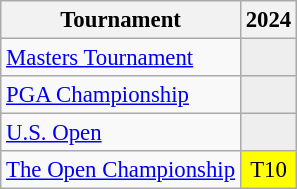<table class="wikitable" style="font-size:95%;text-align:center;">
<tr>
<th>Tournament</th>
<th>2024</th>
</tr>
<tr>
<td align=left><a href='#'>Masters Tournament</a></td>
<td style="background:#eeeeee;"></td>
</tr>
<tr>
<td align=left><a href='#'>PGA Championship</a></td>
<td style="background:#eeeeee;"></td>
</tr>
<tr>
<td align=left><a href='#'>U.S. Open</a></td>
<td style="background:#eeeeee;"></td>
</tr>
<tr>
<td align=left><a href='#'>The Open Championship</a></td>
<td style="background:yellow;">T10</td>
</tr>
</table>
